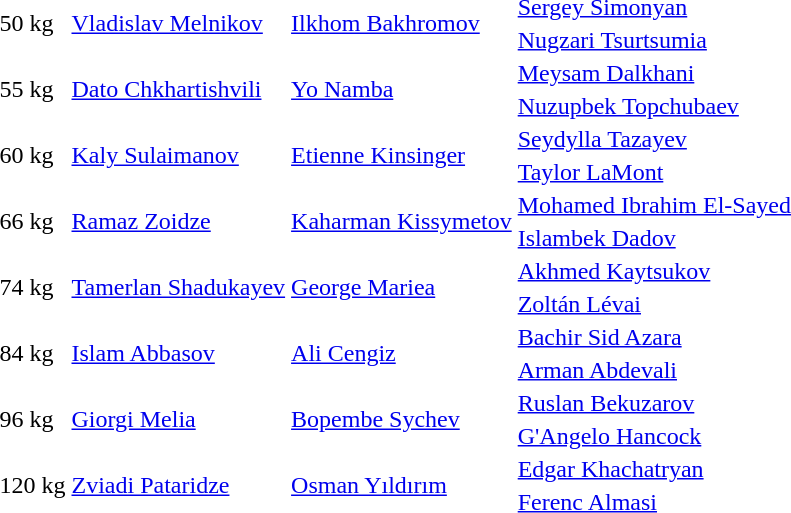<table>
<tr>
<td rowspan=2>50 kg</td>
<td rowspan=2> <a href='#'>Vladislav Melnikov</a></td>
<td rowspan=2> <a href='#'>Ilkhom Bakhromov</a></td>
<td> <a href='#'>Sergey Simonyan</a></td>
</tr>
<tr>
<td> <a href='#'>Nugzari Tsurtsumia</a></td>
</tr>
<tr>
<td rowspan=2>55 kg</td>
<td rowspan=2> <a href='#'>Dato Chkhartishvili</a></td>
<td rowspan=2> <a href='#'>Yo Namba</a></td>
<td> <a href='#'>Meysam Dalkhani</a></td>
</tr>
<tr>
<td> <a href='#'>Nuzupbek Topchubaev</a></td>
</tr>
<tr>
<td rowspan=2>60 kg</td>
<td rowspan=2> <a href='#'>Kaly Sulaimanov</a></td>
<td rowspan=2> <a href='#'>Etienne Kinsinger</a></td>
<td> <a href='#'>Seydylla Tazayev</a></td>
</tr>
<tr>
<td> <a href='#'>Taylor LaMont</a></td>
</tr>
<tr>
<td rowspan=2>66 kg</td>
<td rowspan=2> <a href='#'>Ramaz Zoidze</a></td>
<td rowspan=2> <a href='#'>Kaharman Kissymetov</a></td>
<td> <a href='#'>Mohamed Ibrahim El-Sayed</a></td>
</tr>
<tr>
<td> <a href='#'>Islambek Dadov</a></td>
</tr>
<tr>
<td rowspan=2>74 kg</td>
<td rowspan=2> <a href='#'>Tamerlan Shadukayev</a></td>
<td rowspan=2> <a href='#'>George Mariea</a></td>
<td> <a href='#'>Akhmed Kaytsukov</a></td>
</tr>
<tr>
<td> <a href='#'>Zoltán Lévai</a></td>
</tr>
<tr>
<td rowspan=2>84 kg</td>
<td rowspan=2><a href='#'>Islam Abbasov</a></td>
<td rowspan=2> <a href='#'>Ali Cengiz</a></td>
<td> <a href='#'>Bachir Sid Azara</a></td>
</tr>
<tr>
<td> <a href='#'>Arman Abdevali</a></td>
</tr>
<tr>
<td rowspan=2>96 kg</td>
<td rowspan=2> <a href='#'>Giorgi Melia</a></td>
<td rowspan=2> <a href='#'>Bopembe Sychev</a></td>
<td> <a href='#'>Ruslan Bekuzarov</a></td>
</tr>
<tr>
<td> <a href='#'>G'Angelo Hancock</a></td>
</tr>
<tr>
<td rowspan=2>120 kg</td>
<td rowspan=2> <a href='#'>Zviadi Pataridze</a></td>
<td rowspan=2> <a href='#'>Osman Yıldırım</a></td>
<td> <a href='#'>Edgar Khachatryan</a></td>
</tr>
<tr>
<td> <a href='#'>Ferenc Almasi</a></td>
</tr>
</table>
